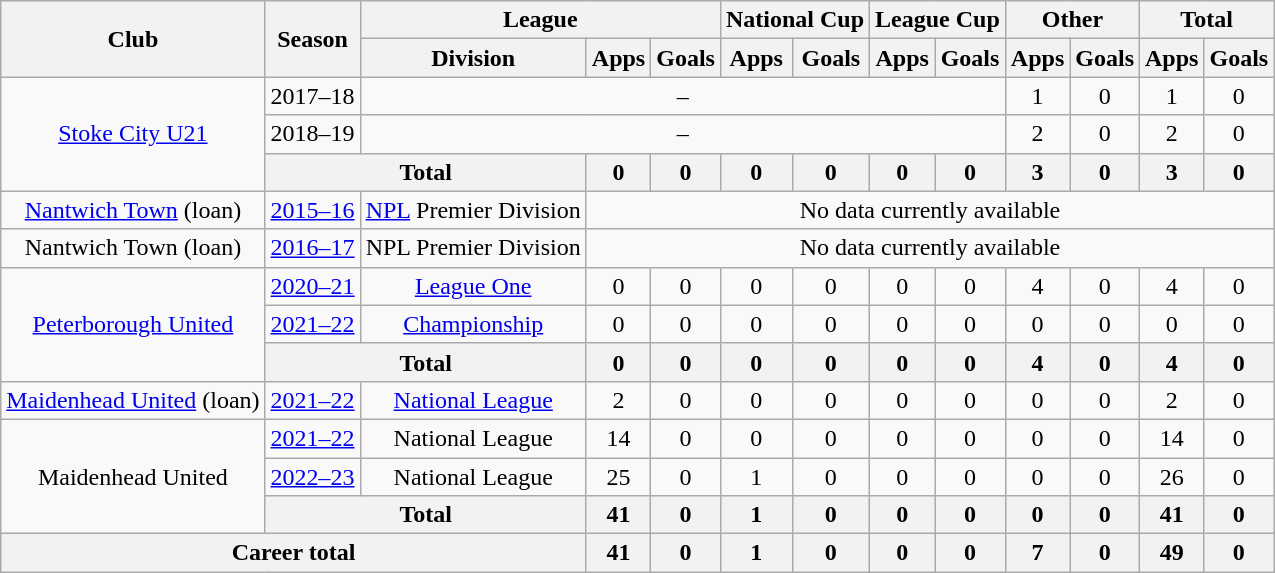<table class="wikitable" style="text-align: center">
<tr>
<th rowspan="2">Club</th>
<th rowspan="2">Season</th>
<th colspan="3">League</th>
<th colspan="2">National Cup</th>
<th colspan="2">League Cup</th>
<th colspan="2">Other</th>
<th colspan="2">Total</th>
</tr>
<tr>
<th>Division</th>
<th>Apps</th>
<th>Goals</th>
<th>Apps</th>
<th>Goals</th>
<th>Apps</th>
<th>Goals</th>
<th>Apps</th>
<th>Goals</th>
<th>Apps</th>
<th>Goals</th>
</tr>
<tr>
<td rowspan="3"><a href='#'>Stoke City U21</a></td>
<td>2017–18</td>
<td colspan="7">–</td>
<td>1</td>
<td>0</td>
<td>1</td>
<td>0</td>
</tr>
<tr>
<td>2018–19</td>
<td colspan="7">–</td>
<td>2</td>
<td>0</td>
<td>2</td>
<td>0</td>
</tr>
<tr>
<th colspan="2">Total</th>
<th>0</th>
<th>0</th>
<th>0</th>
<th>0</th>
<th>0</th>
<th>0</th>
<th>3</th>
<th>0</th>
<th>3</th>
<th>0</th>
</tr>
<tr>
<td><a href='#'>Nantwich Town</a> (loan)</td>
<td><a href='#'>2015–16</a></td>
<td><a href='#'>NPL</a> Premier Division</td>
<td colspan="10">No data currently available</td>
</tr>
<tr>
<td>Nantwich Town (loan)</td>
<td><a href='#'>2016–17</a></td>
<td>NPL Premier Division</td>
<td colspan="10">No data currently available</td>
</tr>
<tr>
<td rowspan="3"><a href='#'>Peterborough United</a></td>
<td><a href='#'>2020–21</a></td>
<td><a href='#'>League One</a></td>
<td>0</td>
<td>0</td>
<td>0</td>
<td>0</td>
<td>0</td>
<td>0</td>
<td>4</td>
<td>0</td>
<td>4</td>
<td>0</td>
</tr>
<tr>
<td><a href='#'>2021–22</a></td>
<td><a href='#'>Championship</a></td>
<td>0</td>
<td>0</td>
<td>0</td>
<td>0</td>
<td>0</td>
<td>0</td>
<td>0</td>
<td>0</td>
<td>0</td>
<td>0</td>
</tr>
<tr>
<th colspan="2">Total</th>
<th>0</th>
<th>0</th>
<th>0</th>
<th>0</th>
<th>0</th>
<th>0</th>
<th>4</th>
<th>0</th>
<th>4</th>
<th>0</th>
</tr>
<tr>
<td><a href='#'>Maidenhead United</a> (loan)</td>
<td><a href='#'>2021–22</a></td>
<td><a href='#'>National League</a></td>
<td>2</td>
<td>0</td>
<td>0</td>
<td>0</td>
<td>0</td>
<td>0</td>
<td>0</td>
<td>0</td>
<td>2</td>
<td>0</td>
</tr>
<tr>
<td rowspan="3">Maidenhead United</td>
<td><a href='#'>2021–22</a></td>
<td>National League</td>
<td>14</td>
<td>0</td>
<td>0</td>
<td>0</td>
<td>0</td>
<td>0</td>
<td>0</td>
<td>0</td>
<td>14</td>
<td>0</td>
</tr>
<tr>
<td><a href='#'>2022–23</a></td>
<td>National League</td>
<td>25</td>
<td>0</td>
<td>1</td>
<td>0</td>
<td>0</td>
<td>0</td>
<td>0</td>
<td>0</td>
<td>26</td>
<td>0</td>
</tr>
<tr>
<th colspan="2">Total</th>
<th>41</th>
<th>0</th>
<th>1</th>
<th>0</th>
<th>0</th>
<th>0</th>
<th>0</th>
<th>0</th>
<th>41</th>
<th>0</th>
</tr>
<tr>
<th colspan="3">Career total</th>
<th>41</th>
<th>0</th>
<th>1</th>
<th>0</th>
<th>0</th>
<th>0</th>
<th>7</th>
<th>0</th>
<th>49</th>
<th>0</th>
</tr>
</table>
